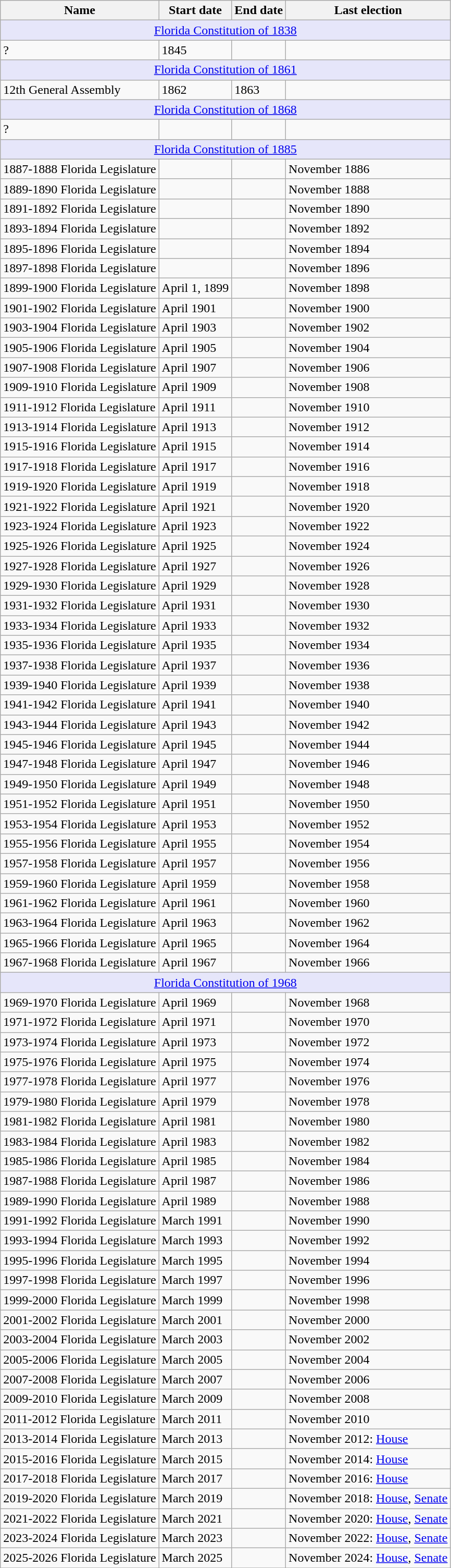<table class="wikitable mw-datatable sticky-header">
<tr>
<th>Name</th>
<th>Start date</th>
<th>End date</th>
<th>Last election</th>
</tr>
<tr>
<td colspan=4 style="text-align: center; background-color:#E6E6FA;"><a href='#'>Florida Constitution of 1838</a></td>
</tr>
<tr>
<td>?</td>
<td>1845</td>
<td></td>
<td></td>
</tr>
<tr>
<td colspan=4 style="text-align: center; background-color:#E6E6FA;"><a href='#'>Florida Constitution of 1861</a></td>
</tr>
<tr>
<td>12th General Assembly</td>
<td>1862</td>
<td>1863</td>
<td></td>
</tr>
<tr>
<td colspan=4 style="text-align: center; background-color:#E6E6FA;"><a href='#'>Florida Constitution of 1868</a></td>
</tr>
<tr>
<td>?</td>
<td></td>
<td></td>
<td></td>
</tr>
<tr>
<td colspan=4 style="text-align: center; background-color:#E6E6FA;"><a href='#'>Florida Constitution of 1885</a></td>
</tr>
<tr>
<td>1887-1888 Florida Legislature</td>
<td></td>
<td></td>
<td>November 1886</td>
</tr>
<tr>
<td>1889-1890 Florida Legislature</td>
<td></td>
<td></td>
<td>November 1888</td>
</tr>
<tr>
<td>1891-1892 Florida Legislature</td>
<td></td>
<td></td>
<td>November 1890</td>
</tr>
<tr>
<td>1893-1894 Florida Legislature</td>
<td></td>
<td></td>
<td>November 1892</td>
</tr>
<tr>
<td>1895-1896 Florida Legislature</td>
<td></td>
<td></td>
<td>November 1894</td>
</tr>
<tr>
<td>1897-1898 Florida Legislature</td>
<td></td>
<td></td>
<td>November 1896</td>
</tr>
<tr>
<td>1899-1900 Florida Legislature</td>
<td>April 1, 1899</td>
<td></td>
<td>November 1898</td>
</tr>
<tr>
<td>1901-1902 Florida Legislature</td>
<td>April 1901</td>
<td></td>
<td>November 1900</td>
</tr>
<tr>
<td>1903-1904 Florida Legislature</td>
<td>April 1903</td>
<td></td>
<td>November 1902</td>
</tr>
<tr>
<td>1905-1906 Florida Legislature</td>
<td>April 1905</td>
<td></td>
<td>November 1904</td>
</tr>
<tr>
<td>1907-1908 Florida Legislature</td>
<td>April 1907</td>
<td></td>
<td>November 1906</td>
</tr>
<tr>
<td>1909-1910 Florida Legislature</td>
<td>April 1909</td>
<td></td>
<td>November 1908</td>
</tr>
<tr>
<td>1911-1912 Florida Legislature</td>
<td>April 1911</td>
<td></td>
<td>November 1910</td>
</tr>
<tr>
<td>1913-1914 Florida Legislature</td>
<td>April 1913</td>
<td></td>
<td>November 1912</td>
</tr>
<tr>
<td>1915-1916 Florida Legislature</td>
<td>April 1915</td>
<td></td>
<td>November 1914</td>
</tr>
<tr>
<td>1917-1918 Florida Legislature</td>
<td>April 1917</td>
<td></td>
<td>November 1916</td>
</tr>
<tr>
<td>1919-1920 Florida Legislature</td>
<td>April 1919</td>
<td></td>
<td>November 1918</td>
</tr>
<tr>
<td>1921-1922 Florida Legislature</td>
<td>April 1921</td>
<td></td>
<td>November 1920</td>
</tr>
<tr>
<td>1923-1924 Florida Legislature</td>
<td>April 1923</td>
<td></td>
<td>November 1922</td>
</tr>
<tr>
<td>1925-1926 Florida Legislature</td>
<td>April 1925</td>
<td></td>
<td>November 1924</td>
</tr>
<tr>
<td>1927-1928 Florida Legislature</td>
<td>April 1927</td>
<td></td>
<td>November 1926</td>
</tr>
<tr>
<td>1929-1930 Florida Legislature</td>
<td>April 1929</td>
<td></td>
<td>November 1928</td>
</tr>
<tr>
<td>1931-1932 Florida Legislature</td>
<td>April 1931</td>
<td></td>
<td>November 1930</td>
</tr>
<tr>
<td>1933-1934 Florida Legislature</td>
<td>April 1933</td>
<td></td>
<td>November 1932</td>
</tr>
<tr>
<td>1935-1936 Florida Legislature</td>
<td>April 1935</td>
<td></td>
<td>November 1934</td>
</tr>
<tr>
<td>1937-1938 Florida Legislature</td>
<td>April 1937</td>
<td></td>
<td>November 1936</td>
</tr>
<tr>
<td>1939-1940 Florida Legislature</td>
<td>April 1939</td>
<td></td>
<td>November 1938</td>
</tr>
<tr>
<td>1941-1942 Florida Legislature</td>
<td>April 1941</td>
<td></td>
<td>November 1940</td>
</tr>
<tr>
<td>1943-1944 Florida Legislature</td>
<td>April 1943</td>
<td></td>
<td>November 1942</td>
</tr>
<tr>
<td>1945-1946 Florida Legislature</td>
<td>April 1945</td>
<td></td>
<td>November 1944</td>
</tr>
<tr>
<td>1947-1948 Florida Legislature</td>
<td>April 1947</td>
<td></td>
<td>November 1946</td>
</tr>
<tr>
<td>1949-1950 Florida Legislature</td>
<td>April 1949</td>
<td></td>
<td>November 1948</td>
</tr>
<tr>
<td>1951-1952 Florida Legislature</td>
<td>April 1951</td>
<td></td>
<td>November 1950</td>
</tr>
<tr>
<td>1953-1954 Florida Legislature</td>
<td>April 1953</td>
<td></td>
<td>November 1952</td>
</tr>
<tr>
<td>1955-1956 Florida Legislature</td>
<td>April 1955</td>
<td></td>
<td>November 1954</td>
</tr>
<tr>
<td>1957-1958 Florida Legislature</td>
<td>April 1957</td>
<td></td>
<td>November 1956</td>
</tr>
<tr>
<td>1959-1960 Florida Legislature</td>
<td>April 1959</td>
<td></td>
<td>November 1958</td>
</tr>
<tr>
<td>1961-1962 Florida Legislature</td>
<td>April 1961</td>
<td></td>
<td>November 1960</td>
</tr>
<tr>
<td>1963-1964 Florida Legislature</td>
<td>April 1963</td>
<td></td>
<td>November 1962</td>
</tr>
<tr>
<td>1965-1966 Florida Legislature</td>
<td>April 1965</td>
<td></td>
<td>November 1964</td>
</tr>
<tr>
<td>1967-1968 Florida Legislature</td>
<td>April 1967</td>
<td></td>
<td>November 1966</td>
</tr>
<tr>
<td colspan=4 style="text-align: center; background-color:#E6E6FA;"><a href='#'>Florida Constitution of 1968</a></td>
</tr>
<tr>
<td>1969-1970 Florida Legislature</td>
<td>April 1969</td>
<td></td>
<td>November 1968</td>
</tr>
<tr>
<td>1971-1972 Florida Legislature</td>
<td>April 1971</td>
<td></td>
<td>November 1970</td>
</tr>
<tr>
<td>1973-1974 Florida Legislature</td>
<td>April 1973</td>
<td></td>
<td>November 1972</td>
</tr>
<tr>
<td>1975-1976 Florida Legislature</td>
<td>April 1975</td>
<td></td>
<td>November 1974</td>
</tr>
<tr>
<td>1977-1978 Florida Legislature</td>
<td>April 1977</td>
<td></td>
<td>November 1976</td>
</tr>
<tr>
<td>1979-1980 Florida Legislature</td>
<td>April 1979</td>
<td></td>
<td>November 1978</td>
</tr>
<tr>
<td>1981-1982 Florida Legislature</td>
<td>April 1981</td>
<td></td>
<td>November 1980</td>
</tr>
<tr>
<td>1983-1984 Florida Legislature</td>
<td>April 1983</td>
<td></td>
<td>November 1982</td>
</tr>
<tr>
<td>1985-1986 Florida Legislature</td>
<td>April 1985</td>
<td></td>
<td>November 1984</td>
</tr>
<tr>
<td>1987-1988 Florida Legislature</td>
<td>April 1987</td>
<td></td>
<td>November 1986</td>
</tr>
<tr>
<td>1989-1990 Florida Legislature</td>
<td>April 1989</td>
<td></td>
<td>November 1988</td>
</tr>
<tr>
<td>1991-1992 Florida Legislature</td>
<td>March 1991</td>
<td></td>
<td>November 1990</td>
</tr>
<tr>
<td>1993-1994 Florida Legislature</td>
<td>March 1993</td>
<td></td>
<td>November 1992</td>
</tr>
<tr>
<td>1995-1996 Florida Legislature</td>
<td>March 1995</td>
<td></td>
<td>November 1994</td>
</tr>
<tr>
<td>1997-1998 Florida Legislature</td>
<td>March 1997</td>
<td></td>
<td>November 1996</td>
</tr>
<tr>
<td>1999-2000 Florida Legislature</td>
<td>March 1999</td>
<td></td>
<td>November 1998</td>
</tr>
<tr>
<td>2001-2002 Florida Legislature</td>
<td>March 2001</td>
<td></td>
<td>November 2000</td>
</tr>
<tr>
<td>2003-2004 Florida Legislature</td>
<td>March 2003</td>
<td></td>
<td>November 2002</td>
</tr>
<tr>
<td>2005-2006 Florida Legislature</td>
<td>March 2005</td>
<td></td>
<td>November 2004</td>
</tr>
<tr>
<td>2007-2008 Florida Legislature</td>
<td>March 2007</td>
<td></td>
<td>November 2006</td>
</tr>
<tr>
<td>2009-2010 Florida Legislature</td>
<td>March 2009</td>
<td></td>
<td>November 2008</td>
</tr>
<tr>
<td>2011-2012 Florida Legislature</td>
<td>March 2011</td>
<td></td>
<td>November 2010</td>
</tr>
<tr>
<td>2013-2014 Florida Legislature</td>
<td>March 2013</td>
<td></td>
<td>November 2012: <a href='#'>House</a></td>
</tr>
<tr>
<td>2015-2016 Florida Legislature</td>
<td>March 2015</td>
<td></td>
<td>November 2014: <a href='#'>House</a></td>
</tr>
<tr>
<td>2017-2018 Florida Legislature</td>
<td>March 2017</td>
<td></td>
<td>November 2016: <a href='#'>House</a></td>
</tr>
<tr>
<td>2019-2020 Florida Legislature</td>
<td>March 2019</td>
<td></td>
<td>November 2018: <a href='#'>House</a>, <a href='#'>Senate</a></td>
</tr>
<tr>
<td>2021-2022 Florida Legislature</td>
<td>March 2021</td>
<td></td>
<td>November 2020: <a href='#'>House</a>, <a href='#'>Senate</a></td>
</tr>
<tr>
<td>2023-2024 Florida Legislature</td>
<td>March 2023</td>
<td></td>
<td>November 2022: <a href='#'>House</a>, <a href='#'>Senate</a></td>
</tr>
<tr>
<td>2025-2026 Florida Legislature</td>
<td>March 2025</td>
<td></td>
<td>November 2024: <a href='#'>House</a>, <a href='#'>Senate</a></td>
</tr>
<tr>
</tr>
</table>
